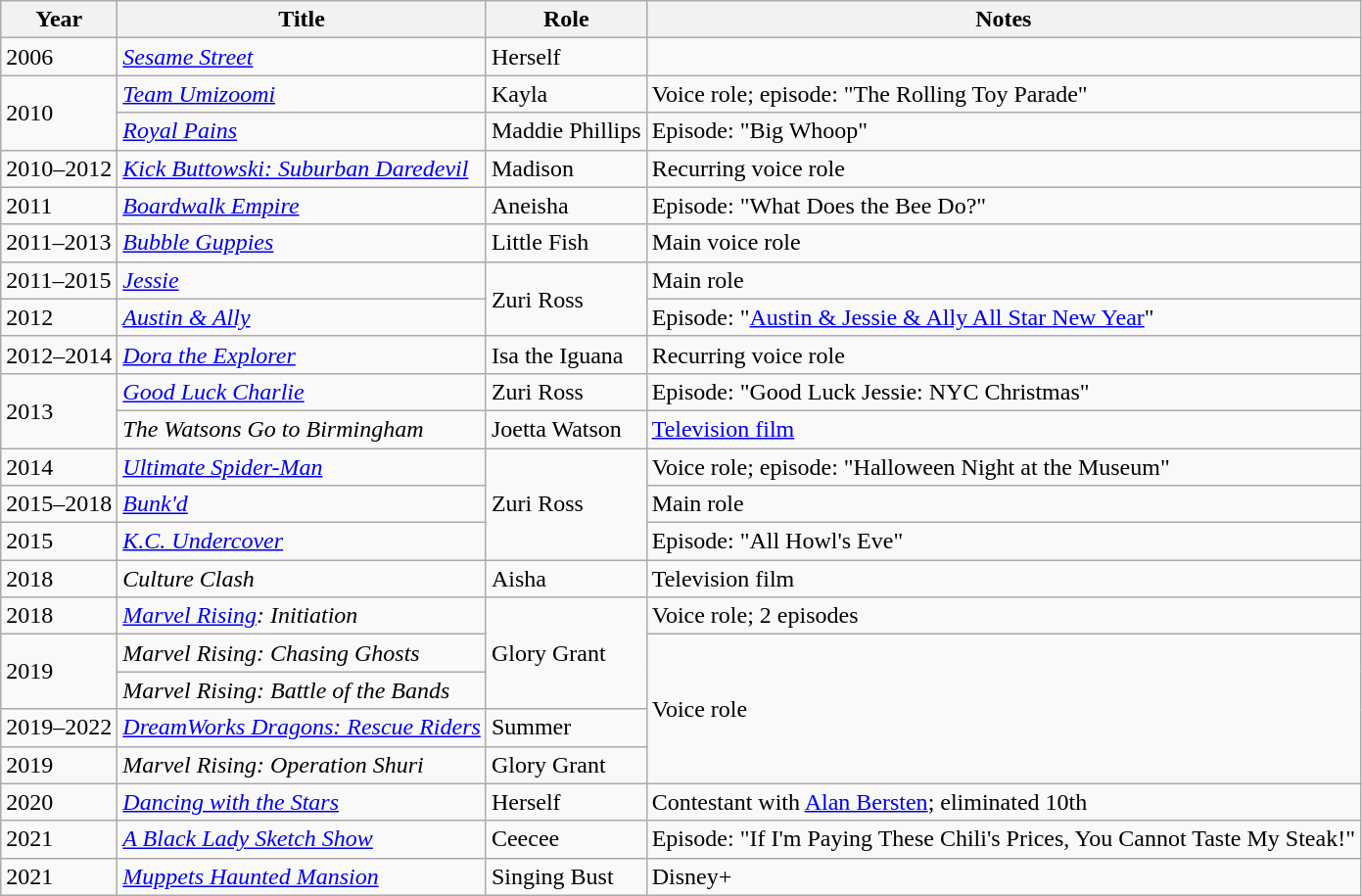<table class="wikitable sortable">
<tr>
<th>Year</th>
<th>Title</th>
<th>Role</th>
<th class="unsortable">Notes</th>
</tr>
<tr>
<td>2006</td>
<td><em><a href='#'>Sesame Street</a></em></td>
<td>Herself</td>
<td></td>
</tr>
<tr>
<td rowspan="2">2010</td>
<td><em><a href='#'>Team Umizoomi</a></em></td>
<td>Kayla</td>
<td>Voice role; episode: "The Rolling Toy Parade"</td>
</tr>
<tr>
<td><em><a href='#'>Royal Pains</a></em></td>
<td>Maddie Phillips</td>
<td>Episode: "Big Whoop"</td>
</tr>
<tr>
<td>2010–2012</td>
<td><em><a href='#'>Kick Buttowski: Suburban Daredevil</a></em></td>
<td>Madison</td>
<td>Recurring voice role</td>
</tr>
<tr>
<td>2011</td>
<td><em><a href='#'>Boardwalk Empire</a></em></td>
<td>Aneisha</td>
<td>Episode: "What Does the Bee Do?"</td>
</tr>
<tr>
<td>2011–2013</td>
<td><em><a href='#'>Bubble Guppies</a></em></td>
<td>Little Fish</td>
<td>Main voice role</td>
</tr>
<tr>
<td>2011–2015</td>
<td><em><a href='#'>Jessie</a></em></td>
<td rowspan="2">Zuri Ross</td>
<td>Main role</td>
</tr>
<tr>
<td>2012</td>
<td><em><a href='#'>Austin & Ally</a></em></td>
<td>Episode: "<a href='#'>Austin & Jessie & Ally All Star New Year</a>"</td>
</tr>
<tr>
<td>2012–2014</td>
<td><em><a href='#'>Dora the Explorer</a></em></td>
<td>Isa the Iguana</td>
<td>Recurring voice role</td>
</tr>
<tr>
<td rowspan="2">2013</td>
<td><em><a href='#'>Good Luck Charlie</a></em></td>
<td>Zuri Ross</td>
<td>Episode: "Good Luck Jessie: NYC Christmas"</td>
</tr>
<tr>
<td><em>The Watsons Go to Birmingham</em></td>
<td>Joetta Watson</td>
<td><a href='#'>Television film</a></td>
</tr>
<tr>
<td>2014</td>
<td><em><a href='#'>Ultimate Spider-Man</a></em></td>
<td rowspan="3">Zuri Ross</td>
<td>Voice role; episode: "Halloween Night at the Museum"</td>
</tr>
<tr>
<td>2015–2018</td>
<td><em><a href='#'>Bunk'd</a></em></td>
<td>Main role</td>
</tr>
<tr>
<td>2015</td>
<td><em><a href='#'>K.C. Undercover</a></em></td>
<td>Episode: "All Howl's Eve"</td>
</tr>
<tr>
<td>2018</td>
<td><em>Culture Clash</em></td>
<td>Aisha</td>
<td>Television film</td>
</tr>
<tr>
<td>2018</td>
<td><em><a href='#'>Marvel Rising</a>: Initiation</em></td>
<td rowspan="3">Glory Grant</td>
<td>Voice role; 2 episodes</td>
</tr>
<tr>
<td rowspan="2">2019</td>
<td><em>Marvel Rising: Chasing Ghosts</em></td>
<td rowspan="4">Voice role</td>
</tr>
<tr>
<td><em>Marvel Rising: Battle of the Bands</em></td>
</tr>
<tr>
<td>2019–2022</td>
<td><em><a href='#'>DreamWorks Dragons: Rescue Riders</a></em></td>
<td>Summer</td>
</tr>
<tr>
<td>2019</td>
<td><em>Marvel Rising: Operation Shuri</em></td>
<td>Glory Grant</td>
</tr>
<tr>
<td>2020</td>
<td><em><a href='#'>Dancing with the Stars</a></em></td>
<td>Herself</td>
<td>Contestant with <a href='#'>Alan Bersten</a>; eliminated 10th</td>
</tr>
<tr>
<td>2021</td>
<td><em><a href='#'>A Black Lady Sketch Show</a></em></td>
<td>Ceecee</td>
<td>Episode: "If I'm Paying These Chili's Prices, You Cannot Taste My Steak!"</td>
</tr>
<tr>
<td>2021</td>
<td><em><a href='#'>Muppets Haunted Mansion</a></em></td>
<td>Singing Bust</td>
<td>Disney+</td>
</tr>
</table>
